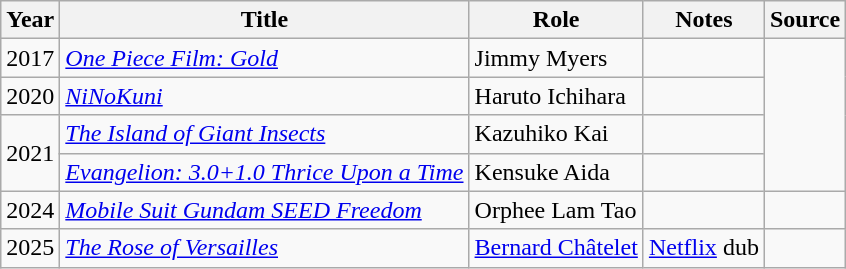<table class="wikitable sortable plainrowheaders">
<tr>
<th>Year</th>
<th>Title</th>
<th>Role</th>
<th class="unsortable">Notes</th>
<th class="unsortable">Source</th>
</tr>
<tr>
<td>2017</td>
<td><em><a href='#'>One Piece Film: Gold</a></em></td>
<td>Jimmy Myers</td>
<td></td>
<td rowspan="4"></td>
</tr>
<tr>
<td>2020</td>
<td><em><a href='#'>NiNoKuni</a></em></td>
<td>Haruto Ichihara</td>
<td></td>
</tr>
<tr>
<td rowspan="2">2021</td>
<td><em><a href='#'>The Island of Giant Insects</a></em></td>
<td>Kazuhiko Kai</td>
<td></td>
</tr>
<tr>
<td><em><a href='#'>Evangelion: 3.0+1.0 Thrice Upon a Time</a></em></td>
<td>Kensuke Aida</td>
<td></td>
</tr>
<tr>
<td>2024</td>
<td><em><a href='#'>Mobile Suit Gundam SEED Freedom</a></em></td>
<td>Orphee Lam Tao</td>
<td></td>
<td></td>
</tr>
<tr>
<td>2025</td>
<td><em><a href='#'>The Rose of Versailles</a></em></td>
<td><a href='#'>Bernard Châtelet</a></td>
<td><a href='#'>Netflix</a> dub</td>
<td></td>
</tr>
</table>
